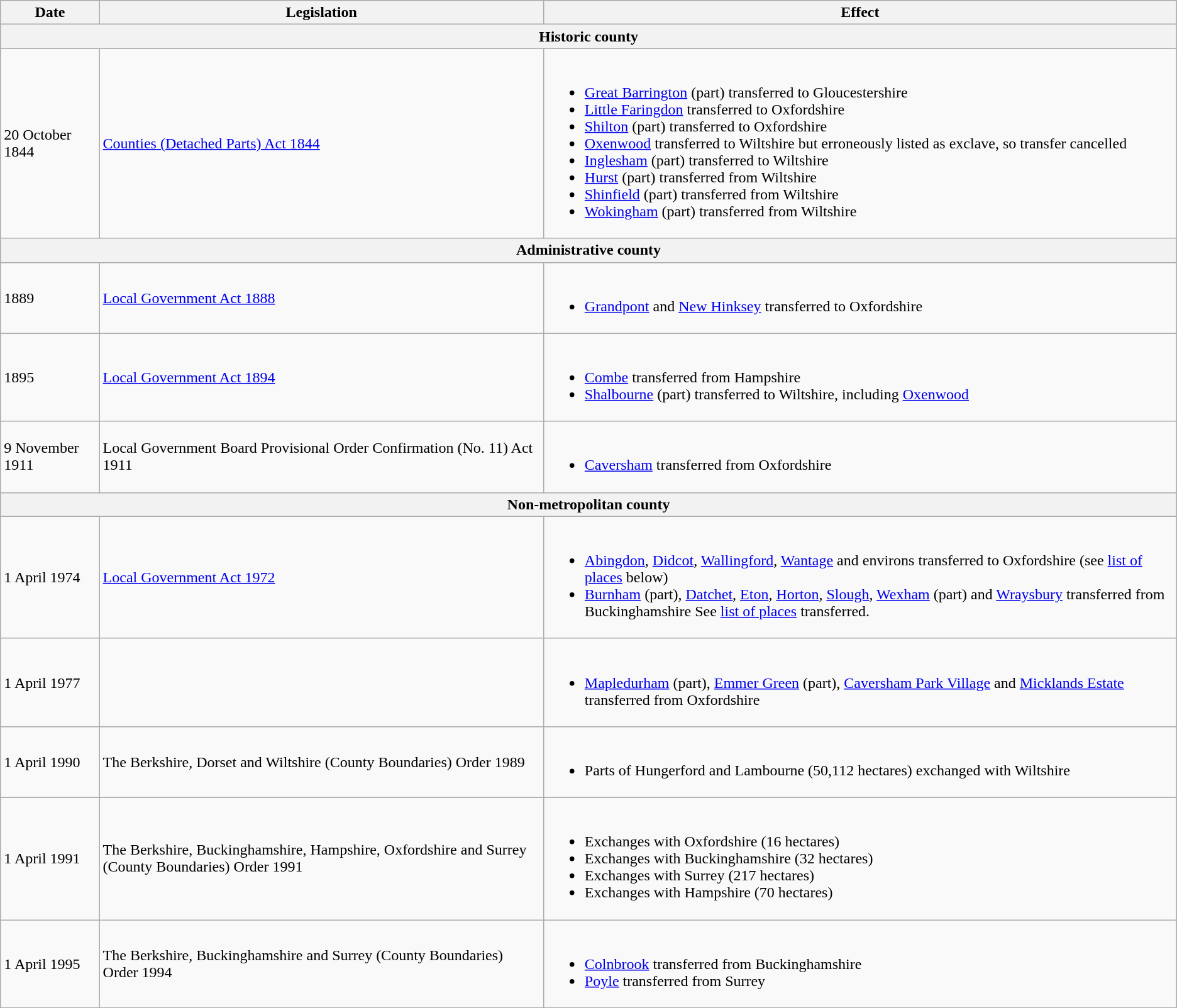<table class="wikitable">
<tr>
<th>Date</th>
<th>Legislation</th>
<th>Effect</th>
</tr>
<tr>
<th colspan="3">Historic county</th>
</tr>
<tr>
<td>20 October 1844</td>
<td><a href='#'>Counties (Detached Parts) Act 1844</a></td>
<td><br><ul><li><a href='#'>Great Barrington</a> (part) transferred to Gloucestershire</li><li><a href='#'>Little Faringdon</a> transferred to Oxfordshire</li><li><a href='#'>Shilton</a> (part) transferred to Oxfordshire</li><li><a href='#'>Oxenwood</a> transferred to Wiltshire but erroneously listed as exclave, so transfer cancelled</li><li><a href='#'>Inglesham</a> (part) transferred to Wiltshire</li><li><a href='#'>Hurst</a> (part) transferred from Wiltshire</li><li><a href='#'>Shinfield</a> (part) transferred from Wiltshire</li><li><a href='#'>Wokingham</a> (part) transferred from Wiltshire</li></ul></td>
</tr>
<tr>
<th colspan="3">Administrative county</th>
</tr>
<tr>
<td>1889</td>
<td><a href='#'>Local Government Act 1888</a></td>
<td><br><ul><li><a href='#'>Grandpont</a> and <a href='#'>New Hinksey</a> transferred to Oxfordshire</li></ul></td>
</tr>
<tr>
<td>1895</td>
<td><a href='#'>Local Government Act 1894</a></td>
<td><br><ul><li><a href='#'>Combe</a> transferred from Hampshire</li><li><a href='#'>Shalbourne</a> (part) transferred to Wiltshire, including <a href='#'>Oxenwood</a></li></ul></td>
</tr>
<tr>
<td>9 November 1911</td>
<td>Local Government Board Provisional Order Confirmation (No. 11) Act 1911</td>
<td><br><ul><li><a href='#'>Caversham</a> transferred from Oxfordshire</li></ul></td>
</tr>
<tr>
<th colspan="3">Non-metropolitan county</th>
</tr>
<tr>
<td>1 April 1974</td>
<td><a href='#'>Local Government Act 1972</a></td>
<td><br><ul><li><a href='#'>Abingdon</a>, <a href='#'>Didcot</a>, <a href='#'>Wallingford</a>, <a href='#'>Wantage</a> and environs transferred to Oxfordshire (see <a href='#'>list of places</a> below)</li><li><a href='#'>Burnham</a> (part), <a href='#'>Datchet</a>, <a href='#'>Eton</a>, <a href='#'>Horton</a>, <a href='#'>Slough</a>, <a href='#'>Wexham</a> (part) and <a href='#'>Wraysbury</a> transferred from Buckinghamshire See <a href='#'>list of places</a> transferred.</li></ul></td>
</tr>
<tr>
<td>1 April 1977</td>
<td></td>
<td><br><ul><li><a href='#'>Mapledurham</a> (part), <a href='#'>Emmer Green</a> (part), <a href='#'>Caversham Park Village</a> and <a href='#'>Micklands Estate</a> transferred from Oxfordshire</li></ul></td>
</tr>
<tr>
<td>1 April 1990</td>
<td>The Berkshire, Dorset and Wiltshire (County Boundaries) Order 1989</td>
<td><br><ul><li>Parts of Hungerford and Lambourne (50,112 hectares) exchanged with Wiltshire</li></ul></td>
</tr>
<tr>
<td>1 April 1991</td>
<td>The Berkshire, Buckinghamshire, Hampshire, Oxfordshire and Surrey (County Boundaries) Order 1991</td>
<td><br><ul><li>Exchanges with Oxfordshire (16 hectares)</li><li>Exchanges with Buckinghamshire (32 hectares)</li><li>Exchanges with Surrey (217 hectares)</li><li>Exchanges with Hampshire (70 hectares)</li></ul></td>
</tr>
<tr>
<td>1 April 1995</td>
<td>The Berkshire, Buckinghamshire and Surrey (County Boundaries) Order 1994</td>
<td><br><ul><li><a href='#'>Colnbrook</a> transferred from Buckinghamshire</li><li><a href='#'>Poyle</a> transferred from Surrey</li></ul></td>
</tr>
</table>
